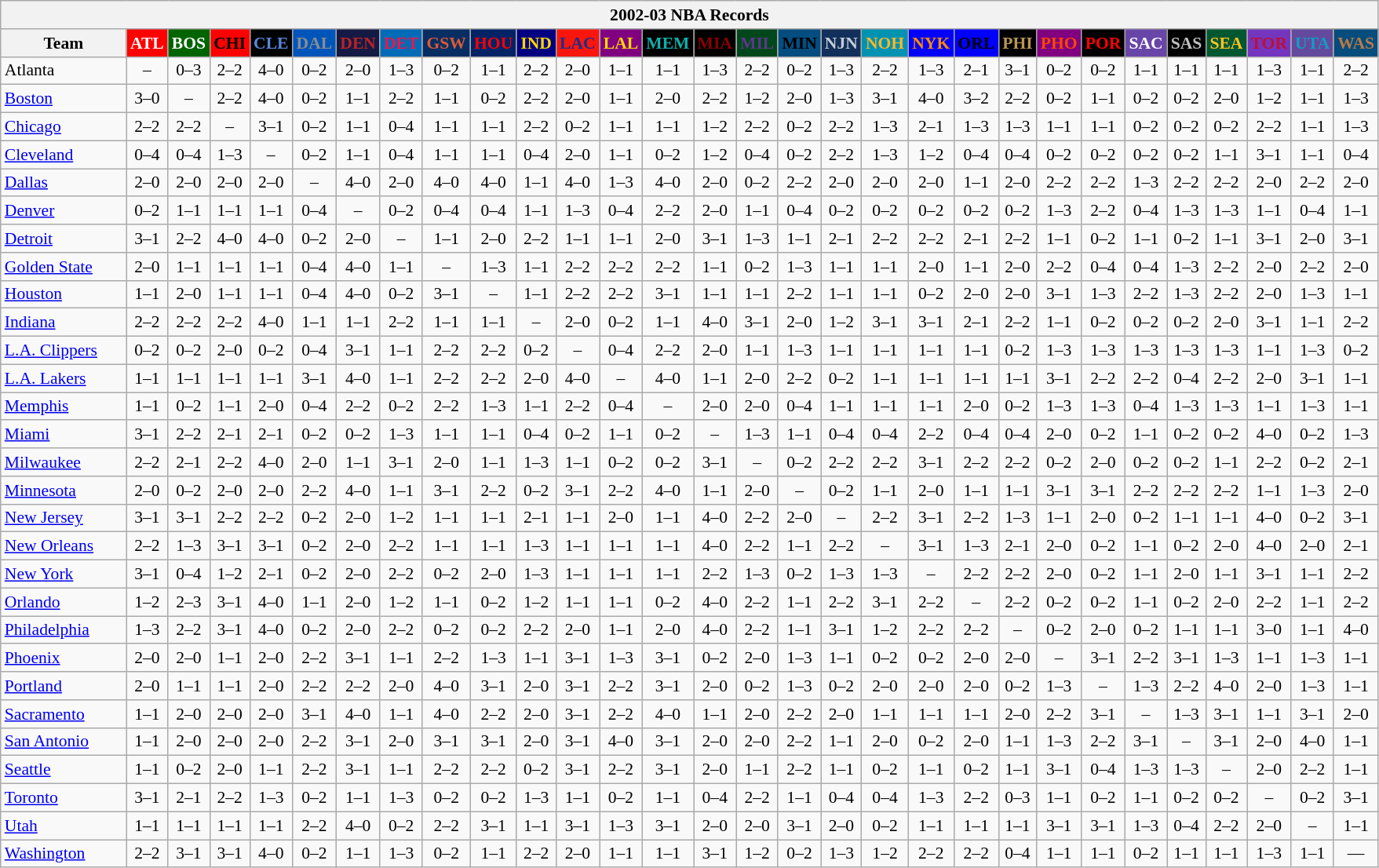<table class="wikitable" style="font-size:90%; text-align:center;">
<tr>
<th colspan=30>2002-03 NBA Records</th>
</tr>
<tr>
<th width=100>Team</th>
<th style="background:#FF0000;color:#FFFFFF;width=35">ATL</th>
<th style="background:#006400;color:#FFFFFF;width=35">BOS</th>
<th style="background:#FF0000;color:#000000;width=35">CHI</th>
<th style="background:#000000;color:#5787DC;width=35">CLE</th>
<th style="background:#0055BA;color:#898D8F;width=35">DAL</th>
<th style="background:#141A44;color:#BC2224;width=35">DEN</th>
<th style="background:#006BB7;color:#ED164B;width=35">DET</th>
<th style="background:#072E63;color:#DC5A34;width=35">GSW</th>
<th style="background:#002366;color:#FF0000;width=35">HOU</th>
<th style="background:#000080;color:#FFD700;width=35">IND</th>
<th style="background:#F9160D;color:#1A2E8B;width=35">LAC</th>
<th style="background:#800080;color:#FFD700;width=35">LAL</th>
<th style="background:#000000;color:#0CB2AC;width=35">MEM</th>
<th style="background:#000000;color:#8B0000;width=35">MIA</th>
<th style="background:#00471B;color:#5C378A;width=35">MIL</th>
<th style="background:#044D80;color:#000000;width=35">MIN</th>
<th style="background:#12305B;color:#C4CED4;width=35">NJN</th>
<th style="background:#0093B1;color:#FDB827;width=35">NOH</th>
<th style="background:#0000FF;color:#FF8C00;width=35">NYK</th>
<th style="background:#0000FF;color:#000000;width=35">ORL</th>
<th style="background:#000000;color:#BB9754;width=35">PHI</th>
<th style="background:#800080;color:#FF4500;width=35">PHO</th>
<th style="background:#000000;color:#FF0000;width=35">POR</th>
<th style="background:#6846A8;color:#FFFFFF;width=35">SAC</th>
<th style="background:#000000;color:#C0C0C0;width=35">SAS</th>
<th style="background:#005831;color:#FFC322;width=35">SEA</th>
<th style="background:#7436BF;color:#BE0F34;width=35">TOR</th>
<th style="background:#644A9C;color:#149BC7;width=35">UTA</th>
<th style="background:#044D7D;color:#BC7A44;width=35">WAS</th>
</tr>
<tr>
<td style="text-align:left;">Atlanta</td>
<td>–</td>
<td>0–3</td>
<td>2–2</td>
<td>4–0</td>
<td>0–2</td>
<td>2–0</td>
<td>1–3</td>
<td>0–2</td>
<td>1–1</td>
<td>2–2</td>
<td>2–0</td>
<td>1–1</td>
<td>1–1</td>
<td>1–3</td>
<td>2–2</td>
<td>0–2</td>
<td>1–3</td>
<td>2–2</td>
<td>1–3</td>
<td>2–1</td>
<td>3–1</td>
<td>0–2</td>
<td>0–2</td>
<td>1–1</td>
<td>1–1</td>
<td>1–1</td>
<td>1–3</td>
<td>1–1</td>
<td>2–2</td>
</tr>
<tr>
<td style="text-align:left;"><a href='#'>Boston</a></td>
<td>3–0</td>
<td>–</td>
<td>2–2</td>
<td>4–0</td>
<td>0–2</td>
<td>1–1</td>
<td>2–2</td>
<td>1–1</td>
<td>0–2</td>
<td>2–2</td>
<td>2–0</td>
<td>1–1</td>
<td>2–0</td>
<td>2–2</td>
<td>1–2</td>
<td>2–0</td>
<td>1–3</td>
<td>3–1</td>
<td>4–0</td>
<td>3–2</td>
<td>2–2</td>
<td>0–2</td>
<td>1–1</td>
<td>0–2</td>
<td>0–2</td>
<td>2–0</td>
<td>1–2</td>
<td>1–1</td>
<td>1–3</td>
</tr>
<tr>
<td style="text-align:left;"><a href='#'>Chicago</a></td>
<td>2–2</td>
<td>2–2</td>
<td>–</td>
<td>3–1</td>
<td>0–2</td>
<td>1–1</td>
<td>0–4</td>
<td>1–1</td>
<td>1–1</td>
<td>2–2</td>
<td>0–2</td>
<td>1–1</td>
<td>1–1</td>
<td>1–2</td>
<td>2–2</td>
<td>0–2</td>
<td>2–2</td>
<td>1–3</td>
<td>2–1</td>
<td>1–3</td>
<td>1–3</td>
<td>1–1</td>
<td>1–1</td>
<td>0–2</td>
<td>0–2</td>
<td>0–2</td>
<td>2–2</td>
<td>1–1</td>
<td>1–3</td>
</tr>
<tr>
<td style="text-align:left;"><a href='#'>Cleveland</a></td>
<td>0–4</td>
<td>0–4</td>
<td>1–3</td>
<td>–</td>
<td>0–2</td>
<td>1–1</td>
<td>0–4</td>
<td>1–1</td>
<td>1–1</td>
<td>0–4</td>
<td>2–0</td>
<td>1–1</td>
<td>0–2</td>
<td>1–2</td>
<td>0–4</td>
<td>0–2</td>
<td>2–2</td>
<td>1–3</td>
<td>1–2</td>
<td>0–4</td>
<td>0–4</td>
<td>0–2</td>
<td>0–2</td>
<td>0–2</td>
<td>0–2</td>
<td>1–1</td>
<td>3–1</td>
<td>1–1</td>
<td>0–4</td>
</tr>
<tr>
<td style="text-align:left;"><a href='#'>Dallas</a></td>
<td>2–0</td>
<td>2–0</td>
<td>2–0</td>
<td>2–0</td>
<td>–</td>
<td>4–0</td>
<td>2–0</td>
<td>4–0</td>
<td>4–0</td>
<td>1–1</td>
<td>4–0</td>
<td>1–3</td>
<td>4–0</td>
<td>2–0</td>
<td>0–2</td>
<td>2–2</td>
<td>2–0</td>
<td>2–0</td>
<td>2–0</td>
<td>1–1</td>
<td>2–0</td>
<td>2–2</td>
<td>2–2</td>
<td>1–3</td>
<td>2–2</td>
<td>2–2</td>
<td>2–0</td>
<td>2–2</td>
<td>2–0</td>
</tr>
<tr>
<td style="text-align:left;"><a href='#'>Denver</a></td>
<td>0–2</td>
<td>1–1</td>
<td>1–1</td>
<td>1–1</td>
<td>0–4</td>
<td>–</td>
<td>0–2</td>
<td>0–4</td>
<td>0–4</td>
<td>1–1</td>
<td>1–3</td>
<td>0–4</td>
<td>2–2</td>
<td>2–0</td>
<td>1–1</td>
<td>0–4</td>
<td>0–2</td>
<td>0–2</td>
<td>0–2</td>
<td>0–2</td>
<td>0–2</td>
<td>1–3</td>
<td>2–2</td>
<td>0–4</td>
<td>1–3</td>
<td>1–3</td>
<td>1–1</td>
<td>0–4</td>
<td>1–1</td>
</tr>
<tr>
<td style="text-align:left;"><a href='#'>Detroit</a></td>
<td>3–1</td>
<td>2–2</td>
<td>4–0</td>
<td>4–0</td>
<td>0–2</td>
<td>2–0</td>
<td>–</td>
<td>1–1</td>
<td>2–0</td>
<td>2–2</td>
<td>1–1</td>
<td>1–1</td>
<td>2–0</td>
<td>3–1</td>
<td>1–3</td>
<td>1–1</td>
<td>2–1</td>
<td>2–2</td>
<td>2–2</td>
<td>2–1</td>
<td>2–2</td>
<td>1–1</td>
<td>0–2</td>
<td>1–1</td>
<td>0–2</td>
<td>1–1</td>
<td>3–1</td>
<td>2–0</td>
<td>3–1</td>
</tr>
<tr>
<td style="text-align:left;"><a href='#'>Golden State</a></td>
<td>2–0</td>
<td>1–1</td>
<td>1–1</td>
<td>1–1</td>
<td>0–4</td>
<td>4–0</td>
<td>1–1</td>
<td>–</td>
<td>1–3</td>
<td>1–1</td>
<td>2–2</td>
<td>2–2</td>
<td>2–2</td>
<td>1–1</td>
<td>0–2</td>
<td>1–3</td>
<td>1–1</td>
<td>1–1</td>
<td>2–0</td>
<td>1–1</td>
<td>2–0</td>
<td>2–2</td>
<td>0–4</td>
<td>0–4</td>
<td>1–3</td>
<td>2–2</td>
<td>2–0</td>
<td>2–2</td>
<td>2–0</td>
</tr>
<tr>
<td style="text-align:left;"><a href='#'>Houston</a></td>
<td>1–1</td>
<td>2–0</td>
<td>1–1</td>
<td>1–1</td>
<td>0–4</td>
<td>4–0</td>
<td>0–2</td>
<td>3–1</td>
<td>–</td>
<td>1–1</td>
<td>2–2</td>
<td>2–2</td>
<td>3–1</td>
<td>1–1</td>
<td>1–1</td>
<td>2–2</td>
<td>1–1</td>
<td>1–1</td>
<td>0–2</td>
<td>2–0</td>
<td>2–0</td>
<td>3–1</td>
<td>1–3</td>
<td>2–2</td>
<td>1–3</td>
<td>2–2</td>
<td>2–0</td>
<td>1–3</td>
<td>1–1</td>
</tr>
<tr>
<td style="text-align:left;"><a href='#'>Indiana</a></td>
<td>2–2</td>
<td>2–2</td>
<td>2–2</td>
<td>4–0</td>
<td>1–1</td>
<td>1–1</td>
<td>2–2</td>
<td>1–1</td>
<td>1–1</td>
<td>–</td>
<td>2–0</td>
<td>0–2</td>
<td>1–1</td>
<td>4–0</td>
<td>3–1</td>
<td>2–0</td>
<td>1–2</td>
<td>3–1</td>
<td>3–1</td>
<td>2–1</td>
<td>2–2</td>
<td>1–1</td>
<td>0–2</td>
<td>0–2</td>
<td>0–2</td>
<td>2–0</td>
<td>3–1</td>
<td>1–1</td>
<td>2–2</td>
</tr>
<tr>
<td style="text-align:left;"><a href='#'>L.A. Clippers</a></td>
<td>0–2</td>
<td>0–2</td>
<td>2–0</td>
<td>0–2</td>
<td>0–4</td>
<td>3–1</td>
<td>1–1</td>
<td>2–2</td>
<td>2–2</td>
<td>0–2</td>
<td>–</td>
<td>0–4</td>
<td>2–2</td>
<td>2–0</td>
<td>1–1</td>
<td>1–3</td>
<td>1–1</td>
<td>1–1</td>
<td>1–1</td>
<td>1–1</td>
<td>0–2</td>
<td>1–3</td>
<td>1–3</td>
<td>1–3</td>
<td>1–3</td>
<td>1–3</td>
<td>1–1</td>
<td>1–3</td>
<td>0–2</td>
</tr>
<tr>
<td style="text-align:left;"><a href='#'>L.A. Lakers</a></td>
<td>1–1</td>
<td>1–1</td>
<td>1–1</td>
<td>1–1</td>
<td>3–1</td>
<td>4–0</td>
<td>1–1</td>
<td>2–2</td>
<td>2–2</td>
<td>2–0</td>
<td>4–0</td>
<td>–</td>
<td>4–0</td>
<td>1–1</td>
<td>2–0</td>
<td>2–2</td>
<td>0–2</td>
<td>1–1</td>
<td>1–1</td>
<td>1–1</td>
<td>1–1</td>
<td>3–1</td>
<td>2–2</td>
<td>2–2</td>
<td>0–4</td>
<td>2–2</td>
<td>2–0</td>
<td>3–1</td>
<td>1–1</td>
</tr>
<tr>
<td style="text-align:left;"><a href='#'>Memphis</a></td>
<td>1–1</td>
<td>0–2</td>
<td>1–1</td>
<td>2–0</td>
<td>0–4</td>
<td>2–2</td>
<td>0–2</td>
<td>2–2</td>
<td>1–3</td>
<td>1–1</td>
<td>2–2</td>
<td>0–4</td>
<td>–</td>
<td>2–0</td>
<td>2–0</td>
<td>0–4</td>
<td>1–1</td>
<td>1–1</td>
<td>1–1</td>
<td>2–0</td>
<td>0–2</td>
<td>1–3</td>
<td>1–3</td>
<td>0–4</td>
<td>1–3</td>
<td>1–3</td>
<td>1–1</td>
<td>1–3</td>
<td>1–1</td>
</tr>
<tr>
<td style="text-align:left;"><a href='#'>Miami</a></td>
<td>3–1</td>
<td>2–2</td>
<td>2–1</td>
<td>2–1</td>
<td>0–2</td>
<td>0–2</td>
<td>1–3</td>
<td>1–1</td>
<td>1–1</td>
<td>0–4</td>
<td>0–2</td>
<td>1–1</td>
<td>0–2</td>
<td>–</td>
<td>1–3</td>
<td>1–1</td>
<td>0–4</td>
<td>0–4</td>
<td>2–2</td>
<td>0–4</td>
<td>0–4</td>
<td>2–0</td>
<td>0–2</td>
<td>1–1</td>
<td>0–2</td>
<td>0–2</td>
<td>4–0</td>
<td>0–2</td>
<td>1–3</td>
</tr>
<tr>
<td style="text-align:left;"><a href='#'>Milwaukee</a></td>
<td>2–2</td>
<td>2–1</td>
<td>2–2</td>
<td>4–0</td>
<td>2–0</td>
<td>1–1</td>
<td>3–1</td>
<td>2–0</td>
<td>1–1</td>
<td>1–3</td>
<td>1–1</td>
<td>0–2</td>
<td>0–2</td>
<td>3–1</td>
<td>–</td>
<td>0–2</td>
<td>2–2</td>
<td>2–2</td>
<td>3–1</td>
<td>2–2</td>
<td>2–2</td>
<td>0–2</td>
<td>2–0</td>
<td>0–2</td>
<td>0–2</td>
<td>1–1</td>
<td>2–2</td>
<td>0–2</td>
<td>2–1</td>
</tr>
<tr>
<td style="text-align:left;"><a href='#'>Minnesota</a></td>
<td>2–0</td>
<td>0–2</td>
<td>2–0</td>
<td>2–0</td>
<td>2–2</td>
<td>4–0</td>
<td>1–1</td>
<td>3–1</td>
<td>2–2</td>
<td>0–2</td>
<td>3–1</td>
<td>2–2</td>
<td>4–0</td>
<td>1–1</td>
<td>2–0</td>
<td>–</td>
<td>0–2</td>
<td>1–1</td>
<td>2–0</td>
<td>1–1</td>
<td>1–1</td>
<td>3–1</td>
<td>3–1</td>
<td>2–2</td>
<td>2–2</td>
<td>2–2</td>
<td>1–1</td>
<td>1–3</td>
<td>2–0</td>
</tr>
<tr>
<td style="text-align:left;"><a href='#'>New Jersey</a></td>
<td>3–1</td>
<td>3–1</td>
<td>2–2</td>
<td>2–2</td>
<td>0–2</td>
<td>2–0</td>
<td>1–2</td>
<td>1–1</td>
<td>1–1</td>
<td>2–1</td>
<td>1–1</td>
<td>2–0</td>
<td>1–1</td>
<td>4–0</td>
<td>2–2</td>
<td>2–0</td>
<td>–</td>
<td>2–2</td>
<td>3–1</td>
<td>2–2</td>
<td>1–3</td>
<td>1–1</td>
<td>2–0</td>
<td>0–2</td>
<td>1–1</td>
<td>1–1</td>
<td>4–0</td>
<td>0–2</td>
<td>3–1</td>
</tr>
<tr>
<td style="text-align:left;"><a href='#'>New Orleans</a></td>
<td>2–2</td>
<td>1–3</td>
<td>3–1</td>
<td>3–1</td>
<td>0–2</td>
<td>2–0</td>
<td>2–2</td>
<td>1–1</td>
<td>1–1</td>
<td>1–3</td>
<td>1–1</td>
<td>1–1</td>
<td>1–1</td>
<td>4–0</td>
<td>2–2</td>
<td>1–1</td>
<td>2–2</td>
<td>–</td>
<td>3–1</td>
<td>1–3</td>
<td>2–1</td>
<td>2–0</td>
<td>0–2</td>
<td>1–1</td>
<td>0–2</td>
<td>2–0</td>
<td>4–0</td>
<td>2–0</td>
<td>2–1</td>
</tr>
<tr>
<td style="text-align:left;"><a href='#'>New York</a></td>
<td>3–1</td>
<td>0–4</td>
<td>1–2</td>
<td>2–1</td>
<td>0–2</td>
<td>2–0</td>
<td>2–2</td>
<td>0–2</td>
<td>2–0</td>
<td>1–3</td>
<td>1–1</td>
<td>1–1</td>
<td>1–1</td>
<td>2–2</td>
<td>1–3</td>
<td>0–2</td>
<td>1–3</td>
<td>1–3</td>
<td>–</td>
<td>2–2</td>
<td>2–2</td>
<td>2–0</td>
<td>0–2</td>
<td>1–1</td>
<td>2–0</td>
<td>1–1</td>
<td>3–1</td>
<td>1–1</td>
<td>2–2</td>
</tr>
<tr>
<td style="text-align:left;"><a href='#'>Orlando</a></td>
<td>1–2</td>
<td>2–3</td>
<td>3–1</td>
<td>4–0</td>
<td>1–1</td>
<td>2–0</td>
<td>1–2</td>
<td>1–1</td>
<td>0–2</td>
<td>1–2</td>
<td>1–1</td>
<td>1–1</td>
<td>0–2</td>
<td>4–0</td>
<td>2–2</td>
<td>1–1</td>
<td>2–2</td>
<td>3–1</td>
<td>2–2</td>
<td>–</td>
<td>2–2</td>
<td>0–2</td>
<td>0–2</td>
<td>1–1</td>
<td>0–2</td>
<td>2–0</td>
<td>2–2</td>
<td>1–1</td>
<td>2–2</td>
</tr>
<tr>
<td style="text-align:left;"><a href='#'>Philadelphia</a></td>
<td>1–3</td>
<td>2–2</td>
<td>3–1</td>
<td>4–0</td>
<td>0–2</td>
<td>2–0</td>
<td>2–2</td>
<td>0–2</td>
<td>0–2</td>
<td>2–2</td>
<td>2–0</td>
<td>1–1</td>
<td>2–0</td>
<td>4–0</td>
<td>2–2</td>
<td>1–1</td>
<td>3–1</td>
<td>1–2</td>
<td>2–2</td>
<td>2–2</td>
<td>–</td>
<td>0–2</td>
<td>2–0</td>
<td>0–2</td>
<td>1–1</td>
<td>1–1</td>
<td>3–0</td>
<td>1–1</td>
<td>4–0</td>
</tr>
<tr>
<td style="text-align:left;"><a href='#'>Phoenix</a></td>
<td>2–0</td>
<td>2–0</td>
<td>1–1</td>
<td>2–0</td>
<td>2–2</td>
<td>3–1</td>
<td>1–1</td>
<td>2–2</td>
<td>1–3</td>
<td>1–1</td>
<td>3–1</td>
<td>1–3</td>
<td>3–1</td>
<td>0–2</td>
<td>2–0</td>
<td>1–3</td>
<td>1–1</td>
<td>0–2</td>
<td>0–2</td>
<td>2–0</td>
<td>2–0</td>
<td>–</td>
<td>3–1</td>
<td>2–2</td>
<td>3–1</td>
<td>1–3</td>
<td>1–1</td>
<td>1–3</td>
<td>1–1</td>
</tr>
<tr>
<td style="text-align:left;"><a href='#'>Portland</a></td>
<td>2–0</td>
<td>1–1</td>
<td>1–1</td>
<td>2–0</td>
<td>2–2</td>
<td>2–2</td>
<td>2–0</td>
<td>4–0</td>
<td>3–1</td>
<td>2–0</td>
<td>3–1</td>
<td>2–2</td>
<td>3–1</td>
<td>2–0</td>
<td>0–2</td>
<td>1–3</td>
<td>0–2</td>
<td>2–0</td>
<td>2–0</td>
<td>2–0</td>
<td>0–2</td>
<td>1–3</td>
<td>–</td>
<td>1–3</td>
<td>2–2</td>
<td>4–0</td>
<td>2–0</td>
<td>1–3</td>
<td>1–1</td>
</tr>
<tr>
<td style="text-align:left;"><a href='#'>Sacramento</a></td>
<td>1–1</td>
<td>2–0</td>
<td>2–0</td>
<td>2–0</td>
<td>3–1</td>
<td>4–0</td>
<td>1–1</td>
<td>4–0</td>
<td>2–2</td>
<td>2–0</td>
<td>3–1</td>
<td>2–2</td>
<td>4–0</td>
<td>1–1</td>
<td>2–0</td>
<td>2–2</td>
<td>2–0</td>
<td>1–1</td>
<td>1–1</td>
<td>1–1</td>
<td>2–0</td>
<td>2–2</td>
<td>3–1</td>
<td>–</td>
<td>1–3</td>
<td>3–1</td>
<td>1–1</td>
<td>3–1</td>
<td>2–0</td>
</tr>
<tr>
<td style="text-align:left;"><a href='#'>San Antonio</a></td>
<td>1–1</td>
<td>2–0</td>
<td>2–0</td>
<td>2–0</td>
<td>2–2</td>
<td>3–1</td>
<td>2–0</td>
<td>3–1</td>
<td>3–1</td>
<td>2–0</td>
<td>3–1</td>
<td>4–0</td>
<td>3–1</td>
<td>2–0</td>
<td>2–0</td>
<td>2–2</td>
<td>1–1</td>
<td>2–0</td>
<td>0–2</td>
<td>2–0</td>
<td>1–1</td>
<td>1–3</td>
<td>2–2</td>
<td>3–1</td>
<td>–</td>
<td>3–1</td>
<td>2–0</td>
<td>4–0</td>
<td>1–1</td>
</tr>
<tr>
<td style="text-align:left;"><a href='#'>Seattle</a></td>
<td>1–1</td>
<td>0–2</td>
<td>2–0</td>
<td>1–1</td>
<td>2–2</td>
<td>3–1</td>
<td>1–1</td>
<td>2–2</td>
<td>2–2</td>
<td>0–2</td>
<td>3–1</td>
<td>2–2</td>
<td>3–1</td>
<td>2–0</td>
<td>1–1</td>
<td>2–2</td>
<td>1–1</td>
<td>0–2</td>
<td>1–1</td>
<td>0–2</td>
<td>1–1</td>
<td>3–1</td>
<td>0–4</td>
<td>1–3</td>
<td>1–3</td>
<td>–</td>
<td>2–0</td>
<td>2–2</td>
<td>1–1</td>
</tr>
<tr>
<td style="text-align:left;"><a href='#'>Toronto</a></td>
<td>3–1</td>
<td>2–1</td>
<td>2–2</td>
<td>1–3</td>
<td>0–2</td>
<td>1–1</td>
<td>1–3</td>
<td>0–2</td>
<td>0–2</td>
<td>1–3</td>
<td>1–1</td>
<td>0–2</td>
<td>1–1</td>
<td>0–4</td>
<td>2–2</td>
<td>1–1</td>
<td>0–4</td>
<td>0–4</td>
<td>1–3</td>
<td>2–2</td>
<td>0–3</td>
<td>1–1</td>
<td>0–2</td>
<td>1–1</td>
<td>0–2</td>
<td>0–2</td>
<td>–</td>
<td>0–2</td>
<td>3–1</td>
</tr>
<tr>
<td style="text-align:left;"><a href='#'>Utah</a></td>
<td>1–1</td>
<td>1–1</td>
<td>1–1</td>
<td>1–1</td>
<td>2–2</td>
<td>4–0</td>
<td>0–2</td>
<td>2–2</td>
<td>3–1</td>
<td>1–1</td>
<td>3–1</td>
<td>1–3</td>
<td>3–1</td>
<td>2–0</td>
<td>2–0</td>
<td>3–1</td>
<td>2–0</td>
<td>0–2</td>
<td>1–1</td>
<td>1–1</td>
<td>1–1</td>
<td>3–1</td>
<td>3–1</td>
<td>1–3</td>
<td>0–4</td>
<td>2–2</td>
<td>2–0</td>
<td>–</td>
<td>1–1</td>
</tr>
<tr>
<td style="text-align:left;"><a href='#'>Washington</a></td>
<td>2–2</td>
<td>3–1</td>
<td>3–1</td>
<td>4–0</td>
<td>0–2</td>
<td>1–1</td>
<td>1–3</td>
<td>0–2</td>
<td>1–1</td>
<td>2–2</td>
<td>2–0</td>
<td>1–1</td>
<td>1–1</td>
<td>3–1</td>
<td>1–2</td>
<td>0–2</td>
<td>1–3</td>
<td>1–2</td>
<td>2–2</td>
<td>2–2</td>
<td>0–4</td>
<td>1–1</td>
<td>1–1</td>
<td>0–2</td>
<td>1–1</td>
<td>1–1</td>
<td>1–3</td>
<td>1–1</td>
<td>—</td>
</tr>
</table>
